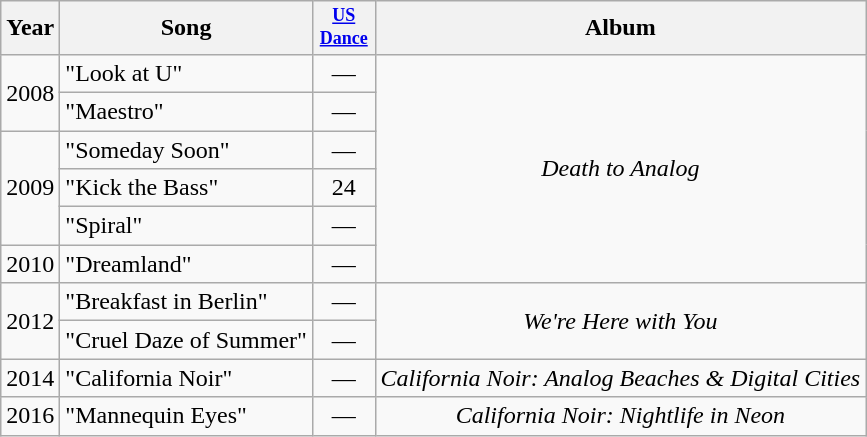<table class="wikitable">
<tr>
<th>Year</th>
<th>Song</th>
<th style="width:3em;font-size:75%"><a href='#'>US<br>Dance</a><br></th>
<th>Album</th>
</tr>
<tr>
<td rowspan="2">2008</td>
<td>"Look at U"</td>
<td align="center">—</td>
<td align="center" rowspan="6"><em>Death to Analog</em></td>
</tr>
<tr>
<td>"Maestro"</td>
<td align="center">—</td>
</tr>
<tr>
<td rowspan="3">2009</td>
<td>"Someday Soon"</td>
<td align="center">—</td>
</tr>
<tr>
<td>"Kick the Bass"</td>
<td align="center">24</td>
</tr>
<tr>
<td>"Spiral"</td>
<td align="center">—</td>
</tr>
<tr>
<td>2010</td>
<td>"Dreamland"</td>
<td align="center">—</td>
</tr>
<tr>
<td rowspan="2">2012</td>
<td>"Breakfast in Berlin"</td>
<td align="center">—</td>
<td align="center" rowspan="2"><em>We're Here with You</em></td>
</tr>
<tr>
<td>"Cruel Daze of Summer"</td>
<td align="center">—</td>
</tr>
<tr>
<td>2014</td>
<td>"California Noir"</td>
<td align="center">—</td>
<td align="center"><em>California Noir: Analog Beaches & Digital Cities</em></td>
</tr>
<tr>
<td>2016</td>
<td>"Mannequin Eyes"</td>
<td align="center">—</td>
<td align="center"><em>California Noir: Nightlife in Neon</em></td>
</tr>
</table>
